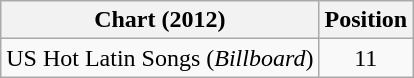<table class="wikitable">
<tr>
<th>Chart (2012)</th>
<th>Position</th>
</tr>
<tr>
<td>US Hot Latin Songs (<em>Billboard</em>)</td>
<td align="center">11</td>
</tr>
</table>
